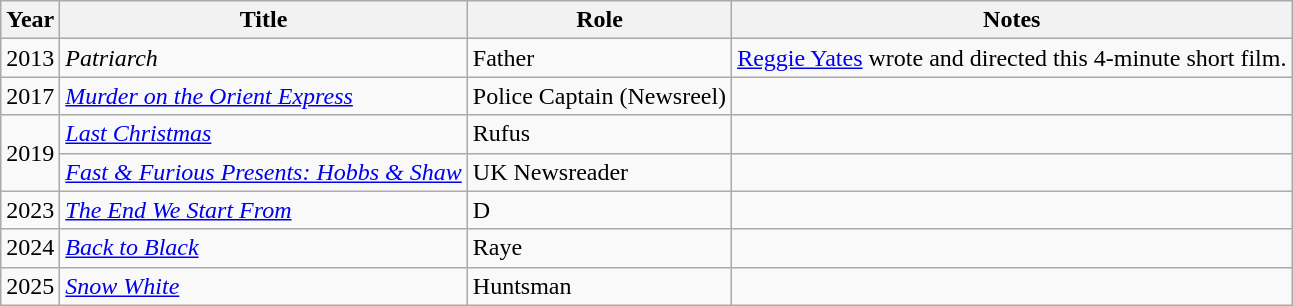<table class="wikitable sortable">
<tr>
<th>Year</th>
<th>Title</th>
<th>Role</th>
<th class="unsortable">Notes</th>
</tr>
<tr>
<td>2013</td>
<td><em>Patriarch</em></td>
<td>Father</td>
<td><a href='#'>Reggie Yates</a> wrote and directed this 4-minute short film.</td>
</tr>
<tr>
<td>2017</td>
<td><em><a href='#'>Murder on the Orient Express</a></em></td>
<td>Police Captain (Newsreel)</td>
<td></td>
</tr>
<tr>
<td rowspan="2">2019</td>
<td><em><a href='#'>Last Christmas</a></em></td>
<td>Rufus</td>
<td></td>
</tr>
<tr>
<td><em><a href='#'>Fast & Furious Presents: Hobbs & Shaw</a></em></td>
<td>UK Newsreader</td>
<td></td>
</tr>
<tr>
<td>2023</td>
<td><em><a href='#'>The End We Start From</a></em></td>
<td>D</td>
<td></td>
</tr>
<tr>
<td>2024</td>
<td><em><a href='#'>Back to Black</a></em></td>
<td>Raye</td>
<td></td>
</tr>
<tr>
<td>2025</td>
<td><em><a href='#'>Snow White</a></em></td>
<td>Huntsman</td>
<td></td>
</tr>
</table>
